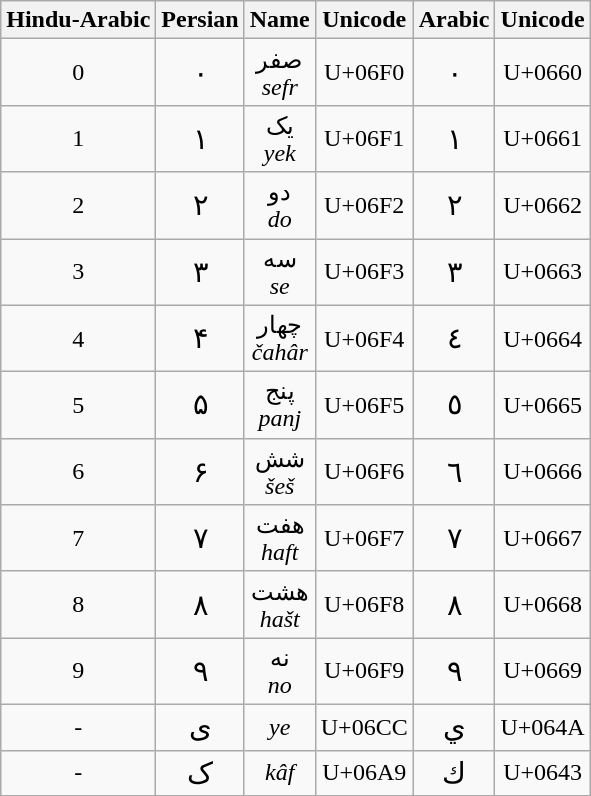<table class="wikitable mw-collapsible" style="text-align: center;">
<tr>
<th>Hindu-Arabic</th>
<th>Persian</th>
<th>Name</th>
<th>Unicode</th>
<th>Arabic</th>
<th>Unicode</th>
</tr>
<tr>
<td>0</td>
<td><big>۰</big></td>
<td>صفر<br><em>sefr</em></td>
<td>U+06F0</td>
<td><big>٠</big></td>
<td>U+0660</td>
</tr>
<tr>
<td>1</td>
<td><big>۱</big></td>
<td>يک<br><em>yek</em></td>
<td>U+06F1</td>
<td><big>١</big></td>
<td>U+0661</td>
</tr>
<tr>
<td>2</td>
<td><big>۲</big></td>
<td>دو<br><em>do</em></td>
<td>U+06F2</td>
<td><big>٢</big></td>
<td>U+0662</td>
</tr>
<tr>
<td>3</td>
<td><big>۳</big></td>
<td>سه<br><em>se</em></td>
<td>U+06F3</td>
<td><big>٣</big></td>
<td>U+0663</td>
</tr>
<tr>
<td>4</td>
<td><big>۴</big></td>
<td>چهار<br><em>čahâr</em></td>
<td>U+06F4</td>
<td><big>٤</big></td>
<td>U+0664</td>
</tr>
<tr>
<td>5</td>
<td><big>۵</big></td>
<td>پنج<br><em>panj</em></td>
<td>U+06F5</td>
<td><big>٥</big></td>
<td>U+0665</td>
</tr>
<tr>
<td>6</td>
<td><big>۶</big></td>
<td>شش<br><em>šeš</em></td>
<td>U+06F6</td>
<td><big>٦</big></td>
<td>U+0666</td>
</tr>
<tr>
<td>7</td>
<td><big>۷</big></td>
<td>هفت<br><em>haft</em></td>
<td>U+06F7</td>
<td><big>٧</big></td>
<td>U+0667</td>
</tr>
<tr>
<td>8</td>
<td><big>۸</big></td>
<td>هشت<br><em>hašt</em></td>
<td>U+06F8</td>
<td><big>٨</big></td>
<td>U+0668</td>
</tr>
<tr>
<td>9</td>
<td><big>۹</big></td>
<td>نه<br><em>no</em></td>
<td>U+06F9</td>
<td><big>٩</big></td>
<td>U+0669</td>
</tr>
<tr>
<td>-</td>
<td><big>ی</big></td>
<td><em>ye</em></td>
<td>U+06CC</td>
<td><big>ي</big></td>
<td>U+064A</td>
</tr>
<tr>
<td>-</td>
<td><big>ک</big></td>
<td><em>kâf</em></td>
<td>U+06A9</td>
<td><big>ك</big></td>
<td>U+0643</td>
</tr>
</table>
